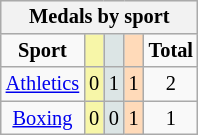<table class="wikitable" style="font-size:85%; float:right;">
<tr style="background:#efefef;">
<th colspan=7><strong>Medals by sport</strong></th>
</tr>
<tr align=center>
<td><strong>Sport</strong></td>
<td style="background:#f7f6a8;"></td>
<td style="background:#dce5e5;"></td>
<td style="background:#ffdab9;"></td>
<td><strong>Total</strong></td>
</tr>
<tr align=center>
<td><a href='#'>Athletics</a></td>
<td style="background:#f7f6a8;">0</td>
<td style="background:#dce5e5;">1</td>
<td style="background:#ffdab9;">1</td>
<td>2</td>
</tr>
<tr align=center>
<td><a href='#'>Boxing</a></td>
<td style="background:#f7f6a8;">0</td>
<td style="background:#dce5e5;">0</td>
<td style="background:#ffdab9;">1</td>
<td>1</td>
</tr>
</table>
